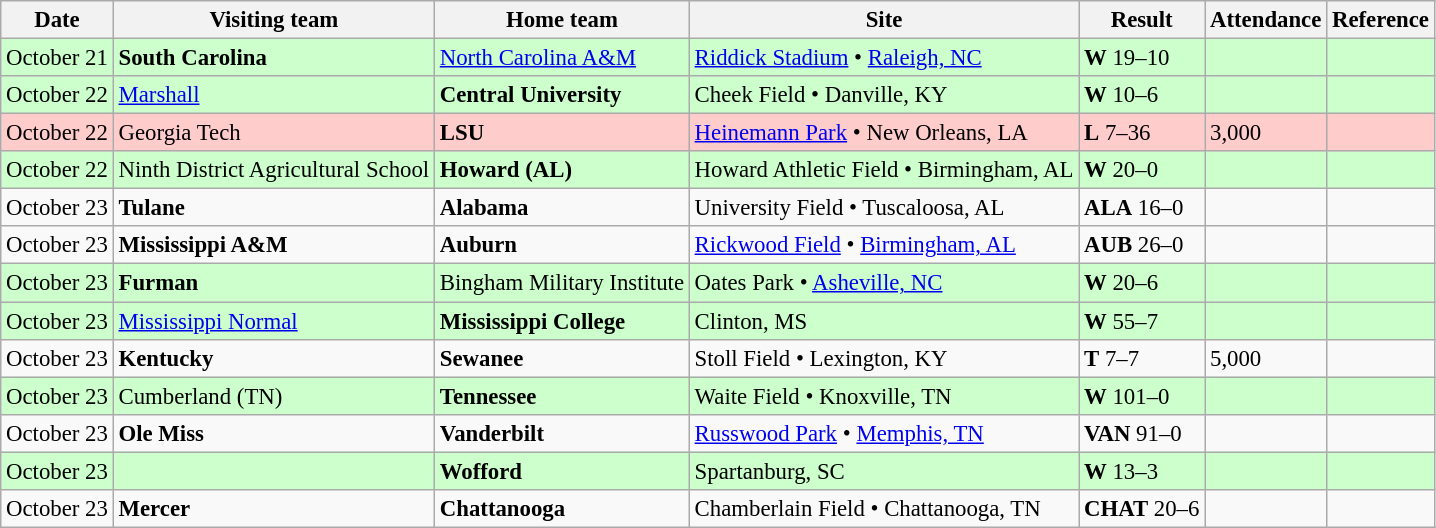<table class="wikitable" style="font-size:95%;">
<tr>
<th>Date</th>
<th>Visiting team</th>
<th>Home team</th>
<th>Site</th>
<th>Result</th>
<th>Attendance</th>
<th class="unsortable">Reference</th>
</tr>
<tr bgcolor=ccffcc>
<td>October 21</td>
<td><strong>South Carolina</strong></td>
<td><a href='#'>North Carolina A&M</a></td>
<td><a href='#'>Riddick Stadium</a> • <a href='#'>Raleigh, NC</a></td>
<td><strong>W</strong> 19–10</td>
<td></td>
<td></td>
</tr>
<tr bgcolor=ccffcc>
<td>October 22</td>
<td><a href='#'>Marshall</a></td>
<td><strong>Central University</strong></td>
<td>Cheek Field • Danville, KY</td>
<td><strong>W</strong> 10–6</td>
<td></td>
<td></td>
</tr>
<tr bgcolor=ffcccc>
<td>October 22</td>
<td>Georgia Tech</td>
<td><strong>LSU</strong></td>
<td><a href='#'>Heinemann Park</a> • New Orleans, LA</td>
<td><strong>L</strong> 7–36</td>
<td>3,000</td>
<td></td>
</tr>
<tr bgcolor=ccffcc>
<td>October 22</td>
<td>Ninth District Agricultural School</td>
<td><strong>Howard (AL)</strong></td>
<td>Howard Athletic Field • Birmingham, AL</td>
<td><strong>W</strong> 20–0</td>
<td></td>
<td></td>
</tr>
<tr bgcolor=>
<td>October 23</td>
<td><strong>Tulane</strong></td>
<td><strong>Alabama</strong></td>
<td>University Field • Tuscaloosa, AL</td>
<td><strong>ALA</strong> 16–0</td>
<td></td>
<td></td>
</tr>
<tr bgcolor=>
<td>October 23</td>
<td><strong>Mississippi A&M</strong></td>
<td><strong>Auburn</strong></td>
<td><a href='#'>Rickwood Field</a> • <a href='#'>Birmingham, AL</a></td>
<td><strong>AUB</strong> 26–0</td>
<td></td>
<td></td>
</tr>
<tr bgcolor=ccffcc>
<td>October 23</td>
<td><strong>Furman</strong></td>
<td>Bingham Military Institute</td>
<td>Oates Park • <a href='#'>Asheville, NC</a></td>
<td><strong>W</strong> 20–6</td>
<td></td>
<td></td>
</tr>
<tr bgcolor=ccffcc>
<td>October 23</td>
<td><a href='#'>Mississippi Normal</a></td>
<td><strong>Mississippi College</strong></td>
<td>Clinton, MS</td>
<td><strong>W</strong> 55–7</td>
<td></td>
<td></td>
</tr>
<tr bgcolor=>
<td>October 23</td>
<td><strong>Kentucky</strong></td>
<td><strong>Sewanee</strong></td>
<td>Stoll Field • Lexington, KY</td>
<td><strong>T</strong> 7–7</td>
<td>5,000</td>
<td></td>
</tr>
<tr bgcolor=ccffcc>
<td>October 23</td>
<td>Cumberland (TN)</td>
<td><strong>Tennessee</strong></td>
<td>Waite Field • Knoxville, TN</td>
<td><strong>W</strong> 101–0</td>
<td></td>
<td></td>
</tr>
<tr bgcolor=>
<td>October 23</td>
<td><strong>Ole Miss</strong></td>
<td><strong>Vanderbilt</strong></td>
<td><a href='#'>Russwood Park</a> • <a href='#'>Memphis, TN</a></td>
<td><strong>VAN</strong> 91–0</td>
<td></td>
<td></td>
</tr>
<tr bgcolor=ccffcc>
<td>October 23</td>
<td></td>
<td><strong>Wofford</strong></td>
<td>Spartanburg, SC</td>
<td><strong>W</strong> 13–3</td>
<td></td>
<td></td>
</tr>
<tr bgcolor=>
<td>October 23</td>
<td><strong>Mercer</strong></td>
<td><strong>Chattanooga</strong></td>
<td>Chamberlain Field • Chattanooga, TN</td>
<td><strong>CHAT</strong> 20–6</td>
<td></td>
<td></td>
</tr>
</table>
